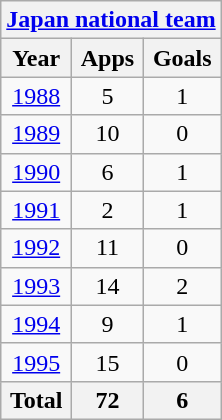<table class="wikitable" style="text-align:center">
<tr>
<th colspan="3"><a href='#'>Japan national team</a></th>
</tr>
<tr>
<th>Year</th>
<th>Apps</th>
<th>Goals</th>
</tr>
<tr>
<td><a href='#'>1988</a></td>
<td>5</td>
<td>1</td>
</tr>
<tr>
<td><a href='#'>1989</a></td>
<td>10</td>
<td>0</td>
</tr>
<tr>
<td><a href='#'>1990</a></td>
<td>6</td>
<td>1</td>
</tr>
<tr>
<td><a href='#'>1991</a></td>
<td>2</td>
<td>1</td>
</tr>
<tr>
<td><a href='#'>1992</a></td>
<td>11</td>
<td>0</td>
</tr>
<tr>
<td><a href='#'>1993</a></td>
<td>14</td>
<td>2</td>
</tr>
<tr>
<td><a href='#'>1994</a></td>
<td>9</td>
<td>1</td>
</tr>
<tr>
<td><a href='#'>1995</a></td>
<td>15</td>
<td>0</td>
</tr>
<tr>
<th>Total</th>
<th>72</th>
<th>6</th>
</tr>
</table>
